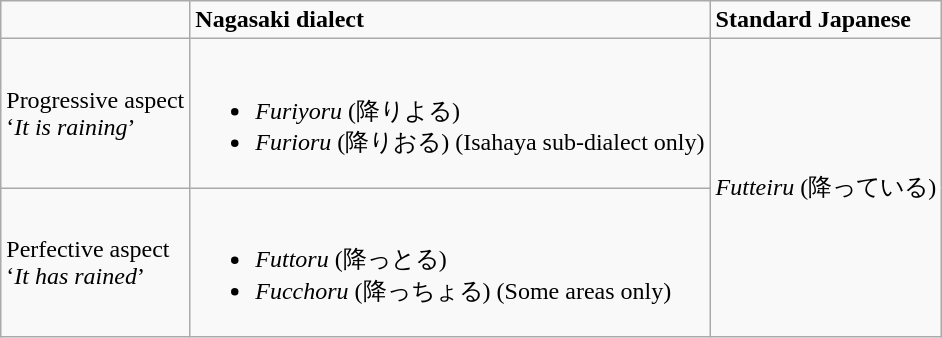<table class="wikitable">
<tr>
<td></td>
<td><strong>Nagasaki dialect</strong></td>
<td><strong>Standard Japanese</strong></td>
</tr>
<tr>
<td>Progressive aspect<br>‘<em>It is raining</em>’</td>
<td><br><ul><li><em>Furiyoru</em> (降りよる)</li><li><em>Furioru</em> (降りおる)  (Isahaya sub-dialect only)</li></ul></td>
<td rowspan="2"><em>Futteiru</em>  (降っている)</td>
</tr>
<tr>
<td>Perfective aspect<br>‘<em>It has rained</em>’</td>
<td><br><ul><li><em>Futtoru</em> (降っとる)</li><li><em>Fucchoru</em> (降っちょる)  (Some areas only)</li></ul></td>
</tr>
</table>
